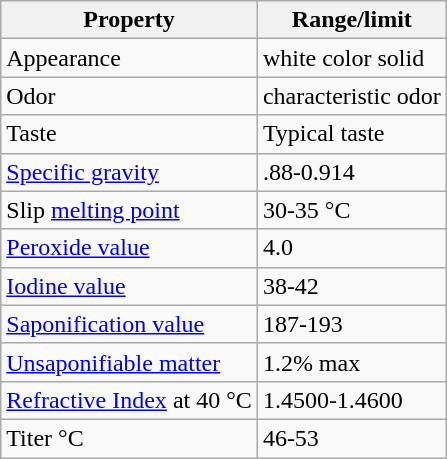<table class="wikitable">
<tr>
<th>Property</th>
<th>Range/limit</th>
</tr>
<tr>
<td>Appearance</td>
<td>white color solid</td>
</tr>
<tr>
<td>Odor</td>
<td>characteristic odor</td>
</tr>
<tr>
<td>Taste</td>
<td>Typical taste</td>
</tr>
<tr>
<td><a href='#'>Specific gravity</a></td>
<td>.88-0.914</td>
</tr>
<tr>
<td>Slip <a href='#'>melting point</a></td>
<td>30-35 °C</td>
</tr>
<tr>
<td><a href='#'>Peroxide value</a></td>
<td>4.0</td>
</tr>
<tr>
<td><a href='#'>Iodine value</a></td>
<td>38-42</td>
</tr>
<tr>
<td><a href='#'>Saponification value</a></td>
<td>187-193</td>
</tr>
<tr>
<td><a href='#'>Unsaponifiable matter</a></td>
<td>1.2% max</td>
</tr>
<tr>
<td><a href='#'>Refractive Index</a> at 40 °C</td>
<td>1.4500-1.4600</td>
</tr>
<tr>
<td>Titer °C</td>
<td>46-53</td>
</tr>
</table>
